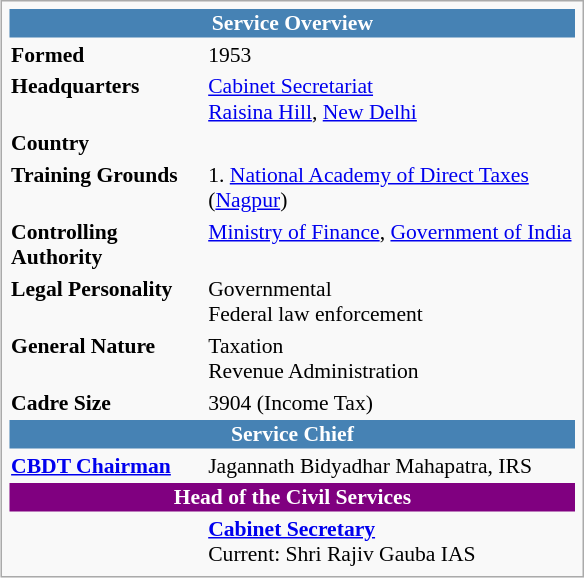<table class="infobox" style="font-size: 90%; text-align: left; width: 27em">
<tr>
<th cellpadding="1" colspan="12" style="background:#4682B4; color:#fff; text-align:center;">Service Overview</th>
</tr>
<tr>
<td><strong>Formed</strong></td>
<td>1953</td>
</tr>
<tr>
<td><strong>Headquarters</strong></td>
<td><a href='#'>Cabinet Secretariat</a><br> <a href='#'>Raisina Hill</a>, <a href='#'>New Delhi</a></td>
</tr>
<tr>
<td><strong>Country</strong></td>
<td></td>
</tr>
<tr>
<td><strong>Training Grounds</strong></td>
<td>1. <a href='#'>National Academy of Direct Taxes</a> (<a href='#'>Nagpur</a>)</td>
</tr>
<tr>
<td><strong>Controlling Authority</strong></td>
<td><a href='#'>Ministry of Finance</a>, <a href='#'>Government of India</a></td>
</tr>
<tr>
<td><strong>Legal Personality</strong></td>
<td>Governmental<br>Federal law enforcement</td>
</tr>
<tr>
<td><strong>General Nature</strong></td>
<td>Taxation<br>Revenue Administration</td>
</tr>
<tr>
<td><strong>Cadre Size</strong></td>
<td>3904 (Income Tax)</td>
</tr>
<tr>
<th cellpadding="1" colspan="15" style="background:#4682B4; color:#fff; text-align:center;">Service Chief</th>
</tr>
<tr>
<td><strong><a href='#'>CBDT Chairman</a></strong></td>
<td>Jagannath Bidyadhar Mahapatra, IRS</td>
</tr>
<tr>
<th cellpadding="1" colspan="12" style="background:purple; color:#fff; text-align:center;">Head of the Civil Services</th>
</tr>
<tr>
<td></td>
<td><strong><a href='#'>Cabinet Secretary</a></strong><br> Current: Shri Rajiv Gauba IAS</td>
</tr>
</table>
